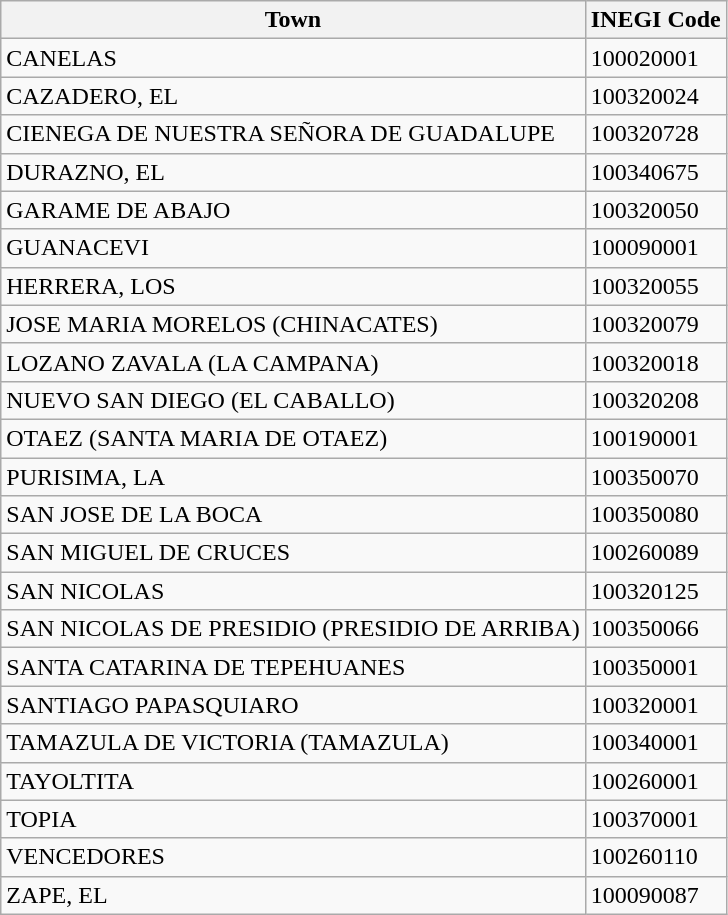<table class="wikitable">
<tr>
<th>Town</th>
<th>INEGI Code</th>
</tr>
<tr>
<td>CANELAS</td>
<td>100020001</td>
</tr>
<tr>
<td>CAZADERO, EL</td>
<td>100320024</td>
</tr>
<tr>
<td>CIENEGA DE NUESTRA SEÑORA DE GUADALUPE</td>
<td>100320728</td>
</tr>
<tr>
<td>DURAZNO, EL</td>
<td>100340675</td>
</tr>
<tr>
<td>GARAME DE ABAJO</td>
<td>100320050</td>
</tr>
<tr>
<td>GUANACEVI</td>
<td>100090001</td>
</tr>
<tr>
<td>HERRERA, LOS</td>
<td>100320055</td>
</tr>
<tr>
<td>JOSE MARIA MORELOS (CHINACATES)</td>
<td>100320079</td>
</tr>
<tr>
<td>LOZANO ZAVALA (LA CAMPANA)</td>
<td>100320018</td>
</tr>
<tr>
<td>NUEVO SAN DIEGO (EL CABALLO)</td>
<td>100320208</td>
</tr>
<tr>
<td>OTAEZ (SANTA MARIA DE OTAEZ)</td>
<td>100190001</td>
</tr>
<tr>
<td>PURISIMA, LA</td>
<td>100350070</td>
</tr>
<tr>
<td>SAN JOSE DE LA BOCA</td>
<td>100350080</td>
</tr>
<tr>
<td>SAN MIGUEL DE CRUCES</td>
<td>100260089</td>
</tr>
<tr>
<td>SAN NICOLAS</td>
<td>100320125</td>
</tr>
<tr>
<td>SAN NICOLAS DE PRESIDIO (PRESIDIO DE ARRIBA)</td>
<td>100350066</td>
</tr>
<tr>
<td>SANTA CATARINA DE TEPEHUANES</td>
<td>100350001</td>
</tr>
<tr>
<td>SANTIAGO PAPASQUIARO</td>
<td>100320001</td>
</tr>
<tr>
<td>TAMAZULA DE VICTORIA (TAMAZULA)</td>
<td>100340001</td>
</tr>
<tr>
<td>TAYOLTITA</td>
<td>100260001</td>
</tr>
<tr>
<td>TOPIA</td>
<td>100370001</td>
</tr>
<tr>
<td>VENCEDORES</td>
<td>100260110</td>
</tr>
<tr>
<td>ZAPE, EL</td>
<td>100090087</td>
</tr>
</table>
